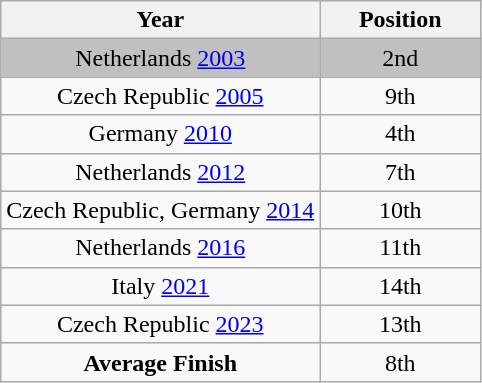<table class="wikitable" style="text-align: center;">
<tr>
<th>Year</th>
<th width="100">Position</th>
</tr>
<tr bgcolor=silver>
<td>Netherlands <a href='#'>2003</a></td>
<td> 2nd</td>
</tr>
<tr>
<td>Czech Republic <a href='#'>2005</a></td>
<td>9th</td>
</tr>
<tr>
<td>Germany <a href='#'>2010</a></td>
<td>4th</td>
</tr>
<tr>
<td>Netherlands <a href='#'>2012</a></td>
<td>7th</td>
</tr>
<tr>
<td>Czech Republic, Germany <a href='#'>2014</a></td>
<td>10th</td>
</tr>
<tr>
<td>Netherlands <a href='#'>2016</a></td>
<td>11th</td>
</tr>
<tr>
<td>Italy <a href='#'>2021</a></td>
<td>14th</td>
</tr>
<tr>
<td>Czech Republic <a href='#'>2023</a></td>
<td>13th</td>
</tr>
<tr>
<td><strong>Average Finish</strong></td>
<td>8th</td>
</tr>
</table>
